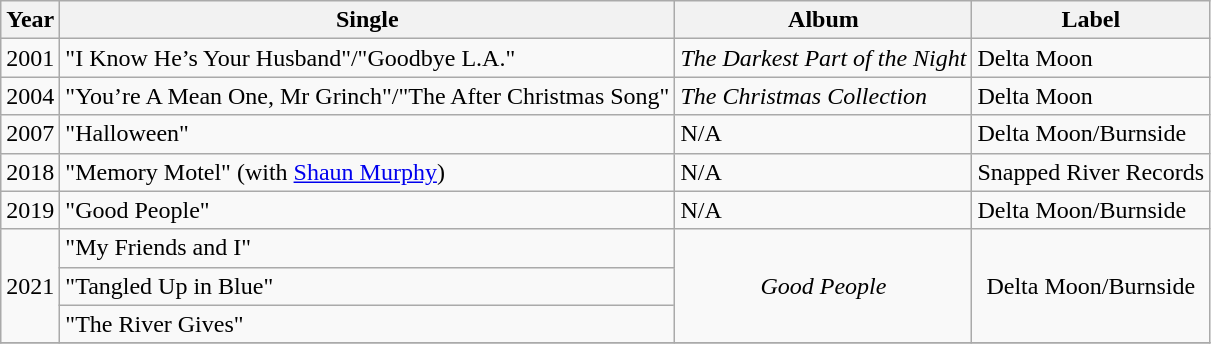<table class="wikitable "style=text-align:center;>
<tr>
<th>Year</th>
<th>Single</th>
<th>Album</th>
<th>Label</th>
</tr>
<tr>
<td rowspan="1">2001</td>
<td align=left>"I Know He’s Your Husband"/"Goodbye L.A."</td>
<td align=left><em>The Darkest Part of the Night</em></td>
<td align=left>Delta Moon</td>
</tr>
<tr>
<td rowspan="1">2004</td>
<td align=left>"You’re A Mean One, Mr Grinch"/"The After Christmas Song"</td>
<td align=left><em>The Christmas Collection</em></td>
<td align=left>Delta Moon</td>
</tr>
<tr>
<td rowspan="1">2007</td>
<td align=left>"Halloween"</td>
<td align=left>N/A</td>
<td align=left>Delta Moon/Burnside</td>
</tr>
<tr>
<td rowspan="1">2018</td>
<td align=left>"Memory Motel" (with <a href='#'>Shaun Murphy</a>)</td>
<td align=left>N/A</td>
<td align=left>Snapped River Records</td>
</tr>
<tr>
<td rowspan="1">2019</td>
<td align=left>"Good People"</td>
<td align=left>N/A</td>
<td align=left>Delta Moon/Burnside</td>
</tr>
<tr>
<td rowspan="3">2021</td>
<td align=left>"My Friends and I"</td>
<td rowspan="3"><em>Good People</em></td>
<td rowspan="3">Delta Moon/Burnside</td>
</tr>
<tr>
<td align=left>"Tangled Up in Blue"</td>
</tr>
<tr>
<td align=left>"The River Gives"</td>
</tr>
<tr>
</tr>
</table>
